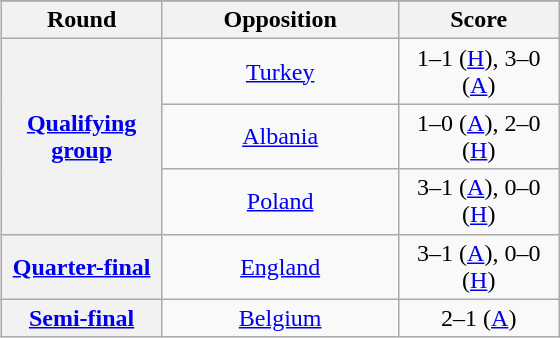<table class="wikitable plainrowheaders" style="text-align:center;margin-left:1em;float:right">
<tr>
</tr>
<tr>
<th scope=col width="100">Round</th>
<th scope=col width="150">Opposition</th>
<th scope=col width="100">Score</th>
</tr>
<tr>
<th scope=row style="text-align:center" rowspan=3><a href='#'>Qualifying group</a></th>
<td><a href='#'>Turkey</a></td>
<td>1–1 (<a href='#'>H</a>), 3–0 (<a href='#'>A</a>)</td>
</tr>
<tr>
<td><a href='#'>Albania</a></td>
<td>1–0 (<a href='#'>A</a>), 2–0 (<a href='#'>H</a>)</td>
</tr>
<tr>
<td><a href='#'>Poland</a></td>
<td>3–1 (<a href='#'>A</a>), 0–0 (<a href='#'>H</a>)</td>
</tr>
<tr>
<th scope=row style="text-align:center"><a href='#'>Quarter-final</a></th>
<td><a href='#'>England</a></td>
<td>3–1 (<a href='#'>A</a>), 0–0 (<a href='#'>H</a>)</td>
</tr>
<tr>
<th scope=row style="text-align:center"><a href='#'>Semi-final</a></th>
<td><a href='#'>Belgium</a></td>
<td>2–1 (<a href='#'>A</a>)</td>
</tr>
</table>
